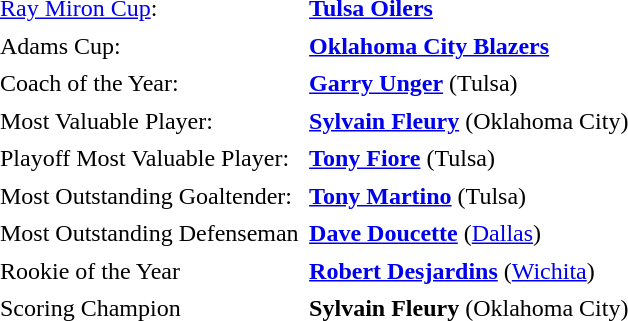<table cellpadding="3" cellspacing="1">
<tr>
<td><a href='#'>Ray Miron Cup</a>:</td>
<td><strong><a href='#'>Tulsa Oilers</a></strong></td>
</tr>
<tr>
<td>Adams Cup:</td>
<td><strong><a href='#'>Oklahoma City Blazers</a></strong></td>
</tr>
<tr>
<td>Coach of the Year:</td>
<td><strong><a href='#'>Garry Unger</a></strong> (Tulsa)</td>
</tr>
<tr>
<td>Most Valuable Player:</td>
<td><strong><a href='#'>Sylvain Fleury</a></strong> (Oklahoma City)</td>
</tr>
<tr>
<td>Playoff Most Valuable Player:</td>
<td><strong><a href='#'>Tony Fiore</a></strong> (Tulsa)</td>
</tr>
<tr>
<td>Most Outstanding Goaltender:</td>
<td><strong><a href='#'>Tony Martino</a></strong> (Tulsa)</td>
</tr>
<tr>
<td>Most Outstanding Defenseman</td>
<td><strong><a href='#'>Dave Doucette</a></strong> (<a href='#'>Dallas</a>)</td>
</tr>
<tr>
<td>Rookie of the Year</td>
<td><strong><a href='#'>Robert Desjardins</a></strong> (<a href='#'>Wichita</a>)</td>
</tr>
<tr>
<td>Scoring Champion</td>
<td><strong>Sylvain Fleury</strong> (Oklahoma City)</td>
</tr>
</table>
